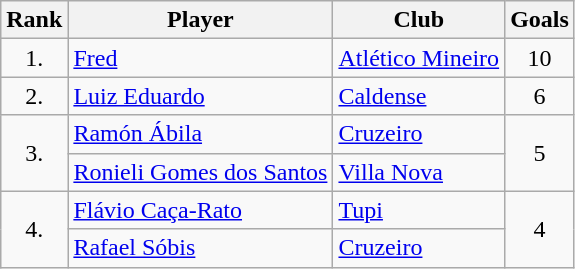<table class="wikitable sortable" style="text-align:center">
<tr>
<th>Rank</th>
<th>Player</th>
<th>Club</th>
<th>Goals</th>
</tr>
<tr>
<td rowspan="1">1.</td>
<td align="left"> <a href='#'>Fred</a></td>
<td align="left"><a href='#'>Atlético Mineiro</a></td>
<td>10</td>
</tr>
<tr>
<td rowspan="1">2.</td>
<td align="left"> <a href='#'>Luiz Eduardo</a></td>
<td align="left"><a href='#'>Caldense</a></td>
<td rowspan="1">6</td>
</tr>
<tr>
<td rowspan="2">3.</td>
<td align="left"> <a href='#'>Ramón Ábila</a></td>
<td align="left"><a href='#'>Cruzeiro</a></td>
<td rowspan="2">5</td>
</tr>
<tr>
<td align="left"> <a href='#'>Ronieli Gomes dos Santos</a></td>
<td align="left"><a href='#'>Villa Nova</a></td>
</tr>
<tr>
<td rowspan="2">4.</td>
<td align="left"> <a href='#'>Flávio Caça-Rato</a></td>
<td align="left"><a href='#'>Tupi</a></td>
<td rowspan="2">4</td>
</tr>
<tr>
<td align="left"> <a href='#'>Rafael Sóbis</a></td>
<td align="left"><a href='#'>Cruzeiro</a></td>
</tr>
</table>
